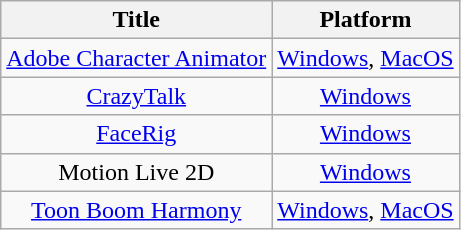<table class="wikitable sortable" style="text-align:center;" width="auto">
<tr>
<th scope="col">Title</th>
<th scope="col">Platform</th>
</tr>
<tr>
<td><a href='#'>Adobe Character Animator</a></td>
<td><a href='#'>Windows</a>, <a href='#'>MacOS</a></td>
</tr>
<tr>
<td><a href='#'>CrazyTalk</a></td>
<td><a href='#'>Windows</a></td>
</tr>
<tr>
<td><a href='#'>FaceRig</a></td>
<td><a href='#'>Windows</a></td>
</tr>
<tr>
<td>Motion Live 2D</td>
<td><a href='#'>Windows</a></td>
</tr>
<tr>
<td><a href='#'>Toon Boom Harmony</a></td>
<td><a href='#'>Windows</a>, <a href='#'>MacOS</a></td>
</tr>
</table>
